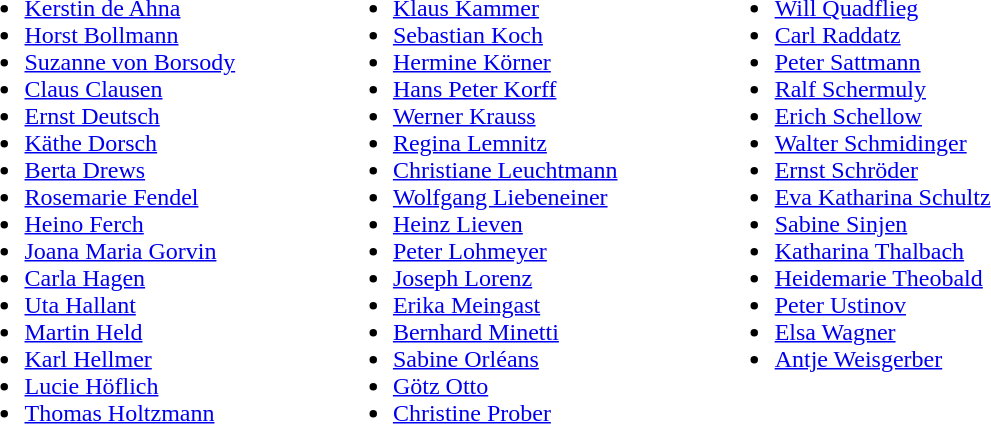<table width="60%">
<tr>
<td width="10%" valign="top"><br><ul><li><a href='#'>Kerstin de Ahna</a></li><li><a href='#'>Horst Bollmann</a></li><li><a href='#'>Suzanne von Borsody</a></li><li><a href='#'>Claus Clausen</a></li><li><a href='#'>Ernst Deutsch</a></li><li><a href='#'>Käthe Dorsch</a></li><li><a href='#'>Berta Drews</a></li><li><a href='#'>Rosemarie Fendel</a></li><li><a href='#'>Heino Ferch</a></li><li><a href='#'>Joana Maria Gorvin</a></li><li><a href='#'>Carla Hagen</a></li><li><a href='#'>Uta Hallant</a></li><li><a href='#'>Martin Held</a></li><li><a href='#'>Karl Hellmer</a></li><li><a href='#'>Lucie Höflich</a></li><li><a href='#'>Thomas Holtzmann</a></li></ul></td>
<td width="10%" valign="top"><br><ul><li><a href='#'>Klaus Kammer</a></li><li><a href='#'>Sebastian Koch</a></li><li><a href='#'>Hermine Körner</a></li><li><a href='#'>Hans Peter Korff</a></li><li><a href='#'>Werner Krauss</a></li><li><a href='#'>Regina Lemnitz</a></li><li><a href='#'>Christiane Leuchtmann</a></li><li><a href='#'>Wolfgang Liebeneiner</a></li><li><a href='#'>Heinz Lieven</a></li><li><a href='#'>Peter Lohmeyer</a></li><li><a href='#'>Joseph Lorenz</a></li><li><a href='#'>Erika Meingast</a></li><li><a href='#'>Bernhard Minetti</a></li><li><a href='#'>Sabine Orléans</a></li><li><a href='#'>Götz Otto</a></li><li><a href='#'>Christine Prober</a></li></ul></td>
<td width="10%" valign="top"><br><ul><li><a href='#'>Will Quadflieg</a></li><li><a href='#'>Carl Raddatz</a></li><li><a href='#'>Peter Sattmann</a></li><li><a href='#'>Ralf Schermuly</a></li><li><a href='#'>Erich Schellow</a></li><li><a href='#'>Walter Schmidinger</a></li><li><a href='#'>Ernst Schröder</a></li><li><a href='#'>Eva Katharina Schultz</a></li><li><a href='#'>Sabine Sinjen</a></li><li><a href='#'>Katharina Thalbach</a></li><li><a href='#'>Heidemarie Theobald</a></li><li><a href='#'>Peter Ustinov</a></li><li><a href='#'>Elsa Wagner</a></li><li><a href='#'>Antje Weisgerber</a></li></ul></td>
</tr>
</table>
